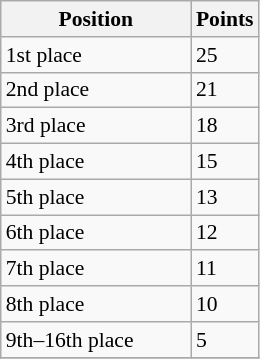<table class="wikitable" style="font-size: 90%">
<tr>
<th width=120>Position</th>
<th width=20>Points</th>
</tr>
<tr>
<td>1st place</td>
<td>25</td>
</tr>
<tr>
<td>2nd place</td>
<td>21</td>
</tr>
<tr>
<td>3rd place</td>
<td>18</td>
</tr>
<tr>
<td>4th place</td>
<td>15</td>
</tr>
<tr>
<td>5th place</td>
<td>13</td>
</tr>
<tr>
<td>6th place</td>
<td>12</td>
</tr>
<tr>
<td>7th place</td>
<td>11</td>
</tr>
<tr>
<td>8th place</td>
<td>10</td>
</tr>
<tr>
<td>9th–16th place</td>
<td>5</td>
</tr>
<tr>
</tr>
</table>
